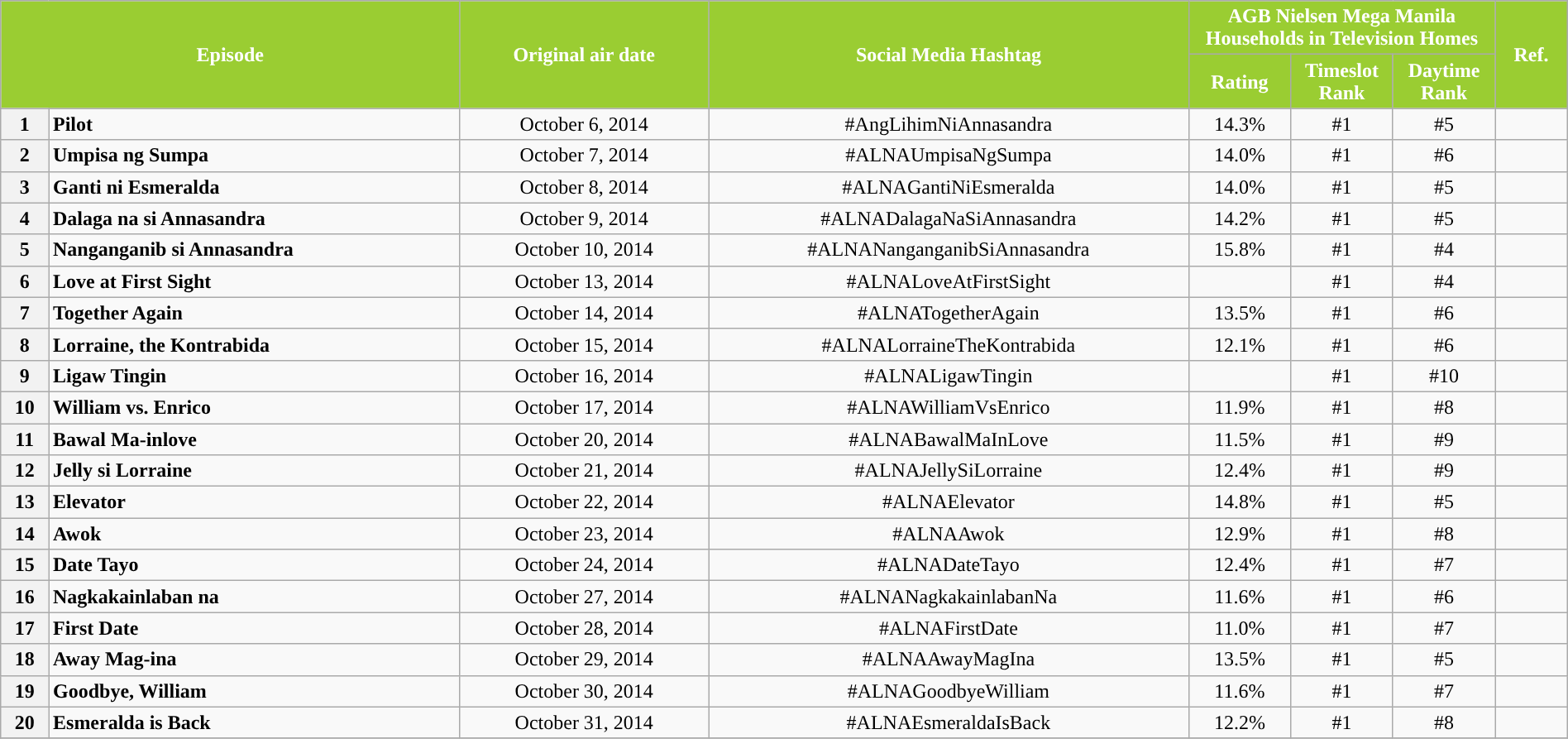<table class="wikitable" style="text-align:center; font-size:100%; line-height:18px;"  width="100%">
<tr>
<th colspan="2" rowspan="2" style="background-color:#9ACD32; color:#ffffff;">Episode</th>
<th style="background:#9ACD32; color:white" rowspan="2">Original air date</th>
<th style="background:#9ACD32; color:white" rowspan="2">Social Media Hashtag</th>
<th style="background-color:#9ACD32; color:#ffffff;" colspan="3">AGB Nielsen Mega Manila Households in Television Homes</th>
<th rowspan="2" style="background:#9ACD32; color:white">Ref.</th>
</tr>
<tr style="text-align: center style=">
<th style="background-color:#9ACD32; width:75px; color:#ffffff;">Rating</th>
<th style="background-color:#9ACD32; width:75px; color:#ffffff;">Timeslot Rank</th>
<th style="background-color:#9ACD32; width:75px; color:#ffffff;">Daytime Rank</th>
</tr>
<tr>
<th>1</th>
<td style="text-align: left;"><strong>Pilot</strong></td>
<td>October 6, 2014</td>
<td>#AngLihimNiAnnasandra</td>
<td>14.3%</td>
<td>#1</td>
<td>#5</td>
<td></td>
</tr>
<tr>
<th>2</th>
<td style="text-align: left;"><strong>Umpisa ng Sumpa</strong></td>
<td>October 7, 2014</td>
<td>#ALNAUmpisaNgSumpa</td>
<td>14.0%</td>
<td>#1</td>
<td>#6</td>
<td></td>
</tr>
<tr>
<th>3</th>
<td style="text-align: left;"><strong>Ganti ni Esmeralda</strong></td>
<td>October 8, 2014</td>
<td>#ALNAGantiNiEsmeralda</td>
<td>14.0%</td>
<td>#1</td>
<td>#5</td>
<td></td>
</tr>
<tr>
<th>4</th>
<td style="text-align: left;"><strong>Dalaga na si Annasandra</strong></td>
<td>October 9, 2014</td>
<td>#ALNADalagaNaSiAnnasandra</td>
<td>14.2%</td>
<td>#1</td>
<td>#5</td>
<td></td>
</tr>
<tr>
<th>5</th>
<td style="text-align: left;"><strong>Nanganganib si Annasandra</strong></td>
<td>October 10, 2014</td>
<td>#ALNANanganganibSiAnnasandra</td>
<td>15.8%</td>
<td>#1</td>
<td>#4</td>
<td></td>
</tr>
<tr>
<th>6</th>
<td style="text-align: left;"><strong>Love at First Sight</strong></td>
<td>October 13, 2014</td>
<td>#ALNALoveAtFirstSight</td>
<td></td>
<td>#1</td>
<td>#4</td>
<td></td>
</tr>
<tr>
<th>7</th>
<td style="text-align: left;"><strong>Together Again</strong></td>
<td>October 14, 2014</td>
<td>#ALNATogetherAgain</td>
<td>13.5%</td>
<td>#1</td>
<td>#6</td>
<td></td>
</tr>
<tr>
<th>8</th>
<td style="text-align: left;"><strong>Lorraine, the Kontrabida</strong></td>
<td>October 15, 2014</td>
<td>#ALNALorraineTheKontrabida</td>
<td>12.1%</td>
<td>#1</td>
<td>#6</td>
<td></td>
</tr>
<tr>
<th>9</th>
<td style="text-align: left;"><strong>Ligaw Tingin</strong></td>
<td>October 16, 2014</td>
<td>#ALNALigawTingin</td>
<td></td>
<td>#1</td>
<td>#10</td>
<td></td>
</tr>
<tr>
<th>10</th>
<td style="text-align: left;"><strong>William vs. Enrico</strong></td>
<td>October 17, 2014</td>
<td>#ALNAWilliamVsEnrico</td>
<td>11.9%</td>
<td>#1</td>
<td>#8</td>
<td></td>
</tr>
<tr>
<th>11</th>
<td style="text-align: left;"><strong>Bawal Ma-inlove</strong></td>
<td>October 20, 2014</td>
<td>#ALNABawalMaInLove</td>
<td>11.5%</td>
<td>#1</td>
<td>#9</td>
<td></td>
</tr>
<tr>
<th>12</th>
<td style="text-align: left;"><strong>Jelly si Lorraine</strong></td>
<td>October 21, 2014</td>
<td>#ALNAJellySiLorraine</td>
<td>12.4%</td>
<td>#1</td>
<td>#9</td>
<td></td>
</tr>
<tr>
<th>13</th>
<td style="text-align: left;"><strong>Elevator</strong></td>
<td>October 22, 2014</td>
<td>#ALNAElevator</td>
<td>14.8%</td>
<td>#1</td>
<td>#5</td>
<td></td>
</tr>
<tr>
<th>14</th>
<td style="text-align: left;"><strong>Awok</strong></td>
<td>October 23, 2014</td>
<td>#ALNAAwok</td>
<td>12.9%</td>
<td>#1</td>
<td>#8</td>
<td></td>
</tr>
<tr>
<th>15</th>
<td style="text-align: left;"><strong>Date Tayo</strong></td>
<td>October 24, 2014</td>
<td>#ALNADateTayo</td>
<td>12.4%</td>
<td>#1</td>
<td>#7</td>
<td></td>
</tr>
<tr>
<th>16</th>
<td style="text-align: left;"><strong>Nagkakainlaban na</strong></td>
<td>October 27, 2014</td>
<td>#ALNANagkakainlabanNa</td>
<td>11.6%</td>
<td>#1</td>
<td>#6</td>
<td></td>
</tr>
<tr>
<th>17</th>
<td style="text-align: left;"><strong>First Date</strong></td>
<td>October 28, 2014</td>
<td>#ALNAFirstDate</td>
<td>11.0%</td>
<td>#1</td>
<td>#7</td>
<td></td>
</tr>
<tr>
<th>18</th>
<td style="text-align: left;"><strong>Away Mag-ina</strong></td>
<td>October 29, 2014</td>
<td>#ALNAAwayMagIna</td>
<td>13.5%</td>
<td>#1</td>
<td>#5</td>
<td></td>
</tr>
<tr>
<th>19</th>
<td style="text-align: left;"><strong>Goodbye, William</strong></td>
<td>October 30, 2014</td>
<td>#ALNAGoodbyeWilliam</td>
<td>11.6%</td>
<td>#1</td>
<td>#7</td>
<td></td>
</tr>
<tr>
<th>20</th>
<td style="text-align: left;"><strong>Esmeralda is Back</strong></td>
<td>October 31, 2014</td>
<td>#ALNAEsmeraldaIsBack</td>
<td>12.2%</td>
<td>#1</td>
<td>#8</td>
<td></td>
</tr>
<tr>
</tr>
</table>
